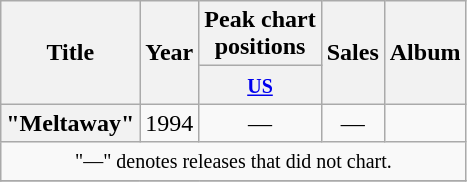<table class="wikitable plainrowheaders" style="text-align:center;">
<tr>
<th scope="col" rowspan="2">Title</th>
<th scope="col" rowspan="2">Year</th>
<th scope="col" colspan="1">Peak chart<br>positions</th>
<th scope="col" rowspan="2">Sales</th>
<th scope="col" rowspan="2">Album</th>
</tr>
<tr>
<th><small><a href='#'>US</a></small></th>
</tr>
<tr>
<th scope="row">"Meltaway"</th>
<td>1994</td>
<td>—</td>
<td>—</td>
<td></td>
</tr>
<tr>
<td colspan="6" align="center"><small>"—" denotes releases that did not chart.</small></td>
</tr>
<tr>
</tr>
</table>
